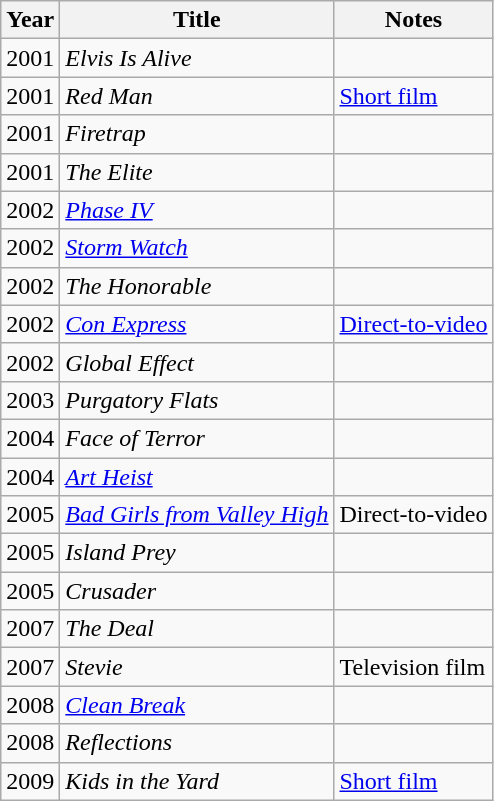<table class="wikitable sortable">
<tr>
<th>Year</th>
<th>Title</th>
<th>Notes</th>
</tr>
<tr>
<td>2001</td>
<td><em>Elvis Is Alive</em></td>
<td></td>
</tr>
<tr>
<td>2001</td>
<td><em>Red Man</em></td>
<td><a href='#'>Short film</a></td>
</tr>
<tr>
<td>2001</td>
<td><em>Firetrap</em></td>
<td></td>
</tr>
<tr>
<td>2001</td>
<td><em>The Elite</em></td>
<td></td>
</tr>
<tr>
<td>2002</td>
<td><em><a href='#'>Phase IV</a></em></td>
<td></td>
</tr>
<tr>
<td>2002</td>
<td><em><a href='#'>Storm Watch</a></em></td>
<td></td>
</tr>
<tr>
<td>2002</td>
<td><em>The Honorable</em></td>
<td></td>
</tr>
<tr>
<td>2002</td>
<td><em><a href='#'>Con Express</a></em></td>
<td><a href='#'>Direct-to-video</a></td>
</tr>
<tr>
<td>2002</td>
<td><em>Global Effect</em></td>
<td></td>
</tr>
<tr>
<td>2003</td>
<td><em>Purgatory Flats</em></td>
<td></td>
</tr>
<tr>
<td>2004</td>
<td><em>Face of Terror</em></td>
<td></td>
</tr>
<tr>
<td>2004</td>
<td><em><a href='#'>Art Heist</a></em></td>
<td></td>
</tr>
<tr>
<td>2005</td>
<td><em><a href='#'>Bad Girls from Valley High</a></em></td>
<td>Direct-to-video</td>
</tr>
<tr>
<td>2005</td>
<td><em>Island Prey</em></td>
<td></td>
</tr>
<tr>
<td>2005</td>
<td><em>Crusader</em></td>
<td></td>
</tr>
<tr>
<td>2007</td>
<td><em>The Deal</em></td>
<td></td>
</tr>
<tr>
<td>2007</td>
<td><em>Stevie</em></td>
<td>Television film</td>
</tr>
<tr>
<td>2008</td>
<td><em><a href='#'>Clean Break</a></em></td>
<td></td>
</tr>
<tr>
<td>2008</td>
<td><em>Reflections</em></td>
<td></td>
</tr>
<tr>
<td>2009</td>
<td><em>Kids in the Yard</em></td>
<td><a href='#'>Short film</a></td>
</tr>
</table>
